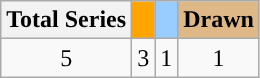<table class="wikitable">
<tr>
<th>Total Series</th>
<th style="background: Orange;"></th>
<th style="background:#99ccff"></th>
<th style="background:#deb887">Drawn</th>
</tr>
<tr>
<td align="center">5</td>
<td align="center">3</td>
<td align="center">1</td>
<td align="center">1</td>
</tr>
</table>
